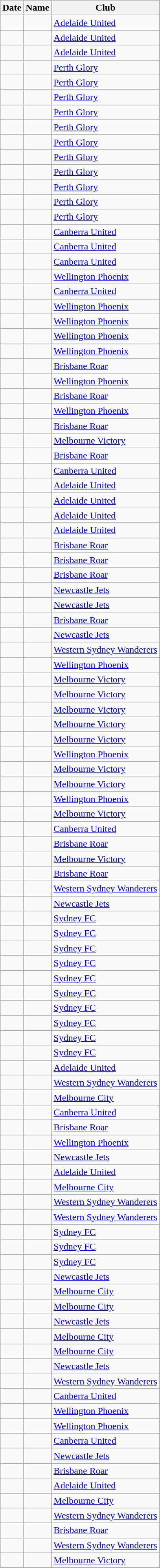<table class="wikitable sortable">
<tr>
<th>Date</th>
<th>Name</th>
<th>Club</th>
</tr>
<tr>
<td></td>
<td></td>
<td><a href='#'>Adelaide United</a></td>
</tr>
<tr>
<td></td>
<td></td>
<td><a href='#'>Adelaide United</a></td>
</tr>
<tr>
<td></td>
<td></td>
<td><a href='#'>Adelaide United</a></td>
</tr>
<tr>
<td></td>
<td></td>
<td><a href='#'>Perth Glory</a></td>
</tr>
<tr>
<td></td>
<td></td>
<td><a href='#'>Perth Glory</a></td>
</tr>
<tr>
<td></td>
<td></td>
<td><a href='#'>Perth Glory</a></td>
</tr>
<tr>
<td></td>
<td></td>
<td><a href='#'>Perth Glory</a></td>
</tr>
<tr>
<td></td>
<td></td>
<td><a href='#'>Perth Glory</a></td>
</tr>
<tr>
<td></td>
<td></td>
<td><a href='#'>Perth Glory</a></td>
</tr>
<tr>
<td></td>
<td></td>
<td><a href='#'>Perth Glory</a></td>
</tr>
<tr>
<td></td>
<td></td>
<td><a href='#'>Perth Glory</a></td>
</tr>
<tr>
<td></td>
<td></td>
<td><a href='#'>Perth Glory</a></td>
</tr>
<tr>
<td></td>
<td></td>
<td><a href='#'>Perth Glory</a></td>
</tr>
<tr>
<td></td>
<td></td>
<td><a href='#'>Perth Glory</a></td>
</tr>
<tr>
<td></td>
<td></td>
<td><a href='#'>Canberra United</a></td>
</tr>
<tr>
<td></td>
<td></td>
<td><a href='#'>Canberra United</a></td>
</tr>
<tr>
<td></td>
<td></td>
<td><a href='#'>Canberra United</a></td>
</tr>
<tr>
<td></td>
<td></td>
<td><a href='#'>Wellington Phoenix</a></td>
</tr>
<tr>
<td></td>
<td></td>
<td><a href='#'>Canberra United</a></td>
</tr>
<tr>
<td></td>
<td></td>
<td><a href='#'>Wellington Phoenix</a></td>
</tr>
<tr>
<td></td>
<td></td>
<td><a href='#'>Wellington Phoenix</a></td>
</tr>
<tr>
<td></td>
<td></td>
<td><a href='#'>Wellington Phoenix</a></td>
</tr>
<tr>
<td></td>
<td></td>
<td><a href='#'>Wellington Phoenix</a></td>
</tr>
<tr>
<td></td>
<td></td>
<td><a href='#'>Brisbane Roar</a></td>
</tr>
<tr>
<td></td>
<td></td>
<td><a href='#'>Wellington Phoenix</a></td>
</tr>
<tr>
<td></td>
<td></td>
<td><a href='#'>Brisbane Roar</a></td>
</tr>
<tr>
<td></td>
<td></td>
<td><a href='#'>Wellington Phoenix</a></td>
</tr>
<tr>
<td></td>
<td></td>
<td><a href='#'>Brisbane Roar</a></td>
</tr>
<tr>
<td></td>
<td></td>
<td><a href='#'>Melbourne Victory</a></td>
</tr>
<tr>
<td></td>
<td></td>
<td><a href='#'>Brisbane Roar</a></td>
</tr>
<tr>
<td></td>
<td></td>
<td><a href='#'>Canberra United</a></td>
</tr>
<tr>
<td></td>
<td></td>
<td><a href='#'>Adelaide United</a></td>
</tr>
<tr>
<td></td>
<td></td>
<td><a href='#'>Adelaide United</a></td>
</tr>
<tr>
<td></td>
<td></td>
<td><a href='#'>Adelaide United</a></td>
</tr>
<tr>
<td></td>
<td></td>
<td><a href='#'>Adelaide United</a></td>
</tr>
<tr>
<td></td>
<td></td>
<td><a href='#'>Brisbane Roar</a></td>
</tr>
<tr>
<td></td>
<td></td>
<td><a href='#'>Brisbane Roar</a></td>
</tr>
<tr>
<td></td>
<td></td>
<td><a href='#'>Brisbane Roar</a></td>
</tr>
<tr>
<td></td>
<td></td>
<td><a href='#'>Newcastle Jets</a></td>
</tr>
<tr>
<td></td>
<td></td>
<td><a href='#'>Newcastle Jets</a></td>
</tr>
<tr>
<td></td>
<td></td>
<td><a href='#'>Brisbane Roar</a></td>
</tr>
<tr>
<td></td>
<td></td>
<td><a href='#'>Newcastle Jets</a></td>
</tr>
<tr>
<td></td>
<td></td>
<td><a href='#'>Western Sydney Wanderers</a></td>
</tr>
<tr>
<td></td>
<td></td>
<td><a href='#'>Wellington Phoenix</a></td>
</tr>
<tr>
<td></td>
<td></td>
<td><a href='#'>Melbourne Victory</a></td>
</tr>
<tr>
<td></td>
<td></td>
<td><a href='#'>Melbourne Victory</a></td>
</tr>
<tr>
<td></td>
<td></td>
<td><a href='#'>Melbourne Victory</a></td>
</tr>
<tr>
<td></td>
<td></td>
<td><a href='#'>Melbourne Victory</a></td>
</tr>
<tr>
<td></td>
<td></td>
<td><a href='#'>Melbourne Victory</a></td>
</tr>
<tr>
<td></td>
<td></td>
<td><a href='#'>Wellington Phoenix</a></td>
</tr>
<tr>
<td></td>
<td></td>
<td><a href='#'>Melbourne Victory</a></td>
</tr>
<tr>
<td></td>
<td></td>
<td><a href='#'>Melbourne Victory</a></td>
</tr>
<tr>
<td></td>
<td></td>
<td><a href='#'>Wellington Phoenix</a></td>
</tr>
<tr>
<td></td>
<td></td>
<td><a href='#'>Melbourne Victory</a></td>
</tr>
<tr>
<td></td>
<td></td>
<td><a href='#'>Canberra United</a></td>
</tr>
<tr>
<td></td>
<td></td>
<td><a href='#'>Brisbane Roar</a></td>
</tr>
<tr>
<td></td>
<td></td>
<td><a href='#'>Melbourne Victory</a></td>
</tr>
<tr>
<td></td>
<td></td>
<td><a href='#'>Brisbane Roar</a></td>
</tr>
<tr>
<td></td>
<td></td>
<td><a href='#'>Western Sydney Wanderers</a></td>
</tr>
<tr>
<td></td>
<td></td>
<td><a href='#'>Newcastle Jets</a></td>
</tr>
<tr>
<td></td>
<td></td>
<td><a href='#'>Sydney FC</a></td>
</tr>
<tr>
<td></td>
<td></td>
<td><a href='#'>Sydney FC</a></td>
</tr>
<tr>
<td></td>
<td></td>
<td><a href='#'>Sydney FC</a></td>
</tr>
<tr>
<td></td>
<td></td>
<td><a href='#'>Sydney FC</a></td>
</tr>
<tr>
<td></td>
<td></td>
<td><a href='#'>Sydney FC</a></td>
</tr>
<tr>
<td></td>
<td></td>
<td><a href='#'>Sydney FC</a></td>
</tr>
<tr>
<td></td>
<td></td>
<td><a href='#'>Sydney FC</a></td>
</tr>
<tr>
<td></td>
<td></td>
<td><a href='#'>Sydney FC</a></td>
</tr>
<tr>
<td></td>
<td></td>
<td><a href='#'>Sydney FC</a></td>
</tr>
<tr>
<td></td>
<td></td>
<td><a href='#'>Sydney FC</a></td>
</tr>
<tr>
<td></td>
<td></td>
<td><a href='#'>Adelaide United</a></td>
</tr>
<tr>
<td></td>
<td></td>
<td><a href='#'>Western Sydney Wanderers</a></td>
</tr>
<tr>
<td></td>
<td></td>
<td><a href='#'>Melbourne City</a></td>
</tr>
<tr>
<td></td>
<td></td>
<td><a href='#'>Canberra United</a></td>
</tr>
<tr>
<td></td>
<td></td>
<td><a href='#'>Brisbane Roar</a></td>
</tr>
<tr>
<td></td>
<td></td>
<td><a href='#'>Wellington Phoenix</a></td>
</tr>
<tr>
<td></td>
<td></td>
<td><a href='#'>Newcastle Jets</a></td>
</tr>
<tr>
<td></td>
<td></td>
<td><a href='#'>Adelaide United</a></td>
</tr>
<tr>
<td></td>
<td></td>
<td><a href='#'>Melbourne City</a></td>
</tr>
<tr>
<td></td>
<td></td>
<td><a href='#'>Western Sydney Wanderers</a></td>
</tr>
<tr>
<td></td>
<td></td>
<td><a href='#'>Western Sydney Wanderers</a></td>
</tr>
<tr>
<td></td>
<td></td>
<td><a href='#'>Sydney FC</a></td>
</tr>
<tr>
<td></td>
<td></td>
<td><a href='#'>Sydney FC</a></td>
</tr>
<tr>
<td></td>
<td></td>
<td><a href='#'>Sydney FC</a></td>
</tr>
<tr>
<td></td>
<td></td>
<td><a href='#'>Newcastle Jets</a></td>
</tr>
<tr>
<td></td>
<td></td>
<td><a href='#'>Melbourne City</a></td>
</tr>
<tr>
<td></td>
<td></td>
<td><a href='#'>Melbourne City</a></td>
</tr>
<tr>
<td></td>
<td></td>
<td><a href='#'>Newcastle Jets</a></td>
</tr>
<tr>
<td></td>
<td></td>
<td><a href='#'>Melbourne City</a></td>
</tr>
<tr>
<td></td>
<td></td>
<td><a href='#'>Melbourne City</a></td>
</tr>
<tr>
<td></td>
<td></td>
<td><a href='#'>Newcastle Jets</a></td>
</tr>
<tr>
<td></td>
<td></td>
<td><a href='#'>Western Sydney Wanderers</a></td>
</tr>
<tr>
<td></td>
<td></td>
<td><a href='#'>Canberra United</a></td>
</tr>
<tr>
<td></td>
<td></td>
<td><a href='#'>Wellington Phoenix</a></td>
</tr>
<tr>
<td></td>
<td></td>
<td><a href='#'>Wellington Phoenix</a></td>
</tr>
<tr>
<td></td>
<td></td>
<td><a href='#'>Canberra United</a></td>
</tr>
<tr>
<td></td>
<td></td>
<td><a href='#'>Newcastle Jets</a></td>
</tr>
<tr>
<td></td>
<td></td>
<td><a href='#'>Brisbane Roar</a></td>
</tr>
<tr>
<td></td>
<td></td>
<td><a href='#'>Adelaide United</a></td>
</tr>
<tr>
<td></td>
<td></td>
<td><a href='#'>Melbourne City</a></td>
</tr>
<tr>
<td></td>
<td></td>
<td><a href='#'>Western Sydney Wanderers</a></td>
</tr>
<tr>
<td></td>
<td></td>
<td><a href='#'>Brisbane Roar</a></td>
</tr>
<tr>
<td></td>
<td></td>
<td><a href='#'>Western Sydney Wanderers</a></td>
</tr>
<tr>
<td></td>
<td></td>
<td><a href='#'>Melbourne Victory</a></td>
</tr>
</table>
